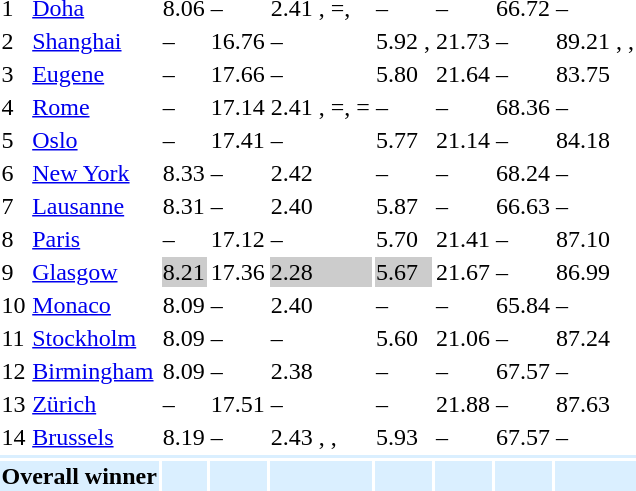<table>
<tr>
<td>1</td>
<td align=left><a href='#'>Doha</a></td>
<td> 8.06</td>
<td>–</td>
<td> 2.41 , =, </td>
<td>–</td>
<td>–</td>
<td> 66.72</td>
<td>–</td>
</tr>
<tr>
<td>2</td>
<td align=left><a href='#'>Shanghai</a></td>
<td>–</td>
<td> 16.76</td>
<td>–</td>
<td> 5.92 , </td>
<td> 21.73 </td>
<td>–</td>
<td> 89.21 , , </td>
</tr>
<tr>
<td>3</td>
<td align=left><a href='#'>Eugene</a></td>
<td>–</td>
<td> 17.66 </td>
<td>–</td>
<td> 5.80</td>
<td> 21.64 </td>
<td>–</td>
<td> 83.75</td>
</tr>
<tr>
<td>4</td>
<td align=left><a href='#'>Rome</a></td>
<td>–</td>
<td> 17.14</td>
<td> 2.41 , =, =</td>
<td>–</td>
<td>–</td>
<td> 68.36 </td>
<td>–</td>
</tr>
<tr>
<td>5</td>
<td align=left><a href='#'>Oslo</a></td>
<td>–</td>
<td> 17.41</td>
<td>–</td>
<td> 5.77</td>
<td> 21.14</td>
<td>–</td>
<td> 84.18 </td>
</tr>
<tr>
<td>6</td>
<td align=left><a href='#'>New York</a></td>
<td> 8.33 </td>
<td>–</td>
<td> 2.42   </td>
<td>–</td>
<td>–</td>
<td> 68.24 </td>
<td>–</td>
</tr>
<tr>
<td>7</td>
<td align=left><a href='#'>Lausanne</a></td>
<td> 8.31</td>
<td>–</td>
<td> 2.40</td>
<td> 5.87</td>
<td>–</td>
<td> 66.63</td>
<td>–</td>
</tr>
<tr>
<td>8</td>
<td align=left><a href='#'>Paris</a></td>
<td>–</td>
<td> 17.12 </td>
<td>–</td>
<td> 5.70</td>
<td> 21.41</td>
<td>–</td>
<td> 87.10</td>
</tr>
<tr>
<td>9</td>
<td align=left><a href='#'>Glasgow</a></td>
<td style="background:#ccc;"> 8.21</td>
<td> 17.36</td>
<td style="background:#ccc;"> 2.28</td>
<td style="background:#ccc;"> 5.67</td>
<td> 21.67 </td>
<td>–</td>
<td> 86.99 </td>
</tr>
<tr>
<td>10</td>
<td align=left><a href='#'>Monaco</a></td>
<td> 8.09</td>
<td>–</td>
<td> 2.40 </td>
<td>–</td>
<td>–</td>
<td> 65.84</td>
<td>–</td>
</tr>
<tr>
<td>11</td>
<td align=left><a href='#'>Stockholm</a></td>
<td> 8.09 </td>
<td>–</td>
<td>–</td>
<td> 5.60</td>
<td> 21.06</td>
<td>–</td>
<td> 87.24</td>
</tr>
<tr>
<td>12</td>
<td align=left><a href='#'>Birmingham</a></td>
<td> 8.09 </td>
<td>–</td>
<td> 2.38 </td>
<td>–</td>
<td>–</td>
<td> 67.57</td>
<td>–</td>
</tr>
<tr>
<td>13</td>
<td align=left><a href='#'>Zürich</a></td>
<td>–</td>
<td> 17.51 </td>
<td>–</td>
<td>–</td>
<td> 21.88 </td>
<td>–</td>
<td> 87.63 </td>
</tr>
<tr>
<td>14</td>
<td align=left><a href='#'>Brussels</a></td>
<td> 8.19 </td>
<td>–</td>
<td> 2.43 , , </td>
<td> 5.93 </td>
<td>–</td>
<td> 67.57</td>
<td>–</td>
</tr>
<tr>
<td colspan="9" style="background:#daefff;"></td>
</tr>
<tr style="background:#daefff;">
<td colspan="2"><strong>Overall winner</strong></td>
<td></td>
<td></td>
<td></td>
<td></td>
<td></td>
<td></td>
<td></td>
</tr>
</table>
